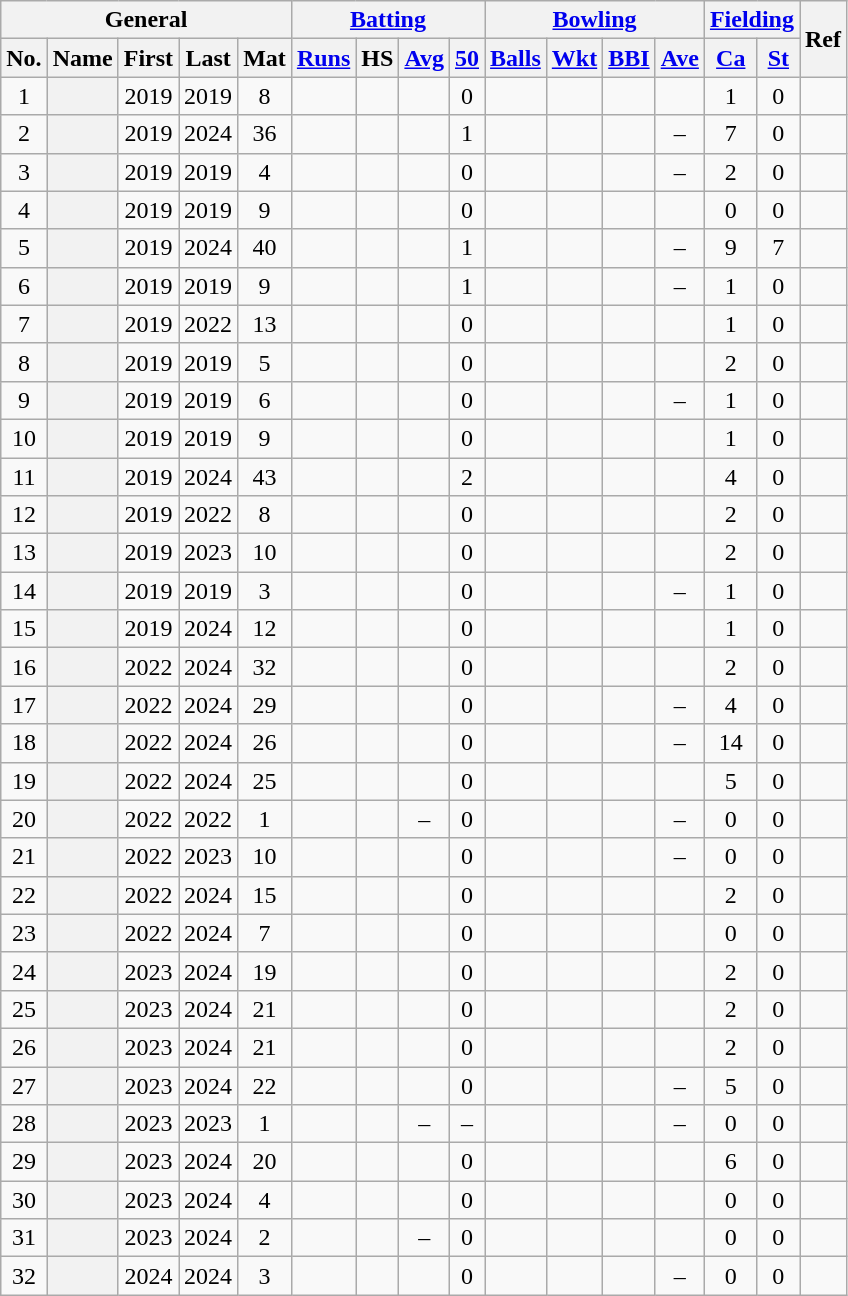<table class="wikitable plainrowheaders sortable">
<tr align="center">
<th scope="col" colspan=5 class="unsortable">General</th>
<th scope="col" colspan=4 class="unsortable"><a href='#'>Batting</a></th>
<th scope="col" colspan=4 class="unsortable"><a href='#'>Bowling</a></th>
<th scope="col" colspan=2 class="unsortable"><a href='#'>Fielding</a></th>
<th scope="col" rowspan=2 class="unsortable">Ref</th>
</tr>
<tr align="center">
<th scope="col">No.</th>
<th scope="col">Name</th>
<th scope="col">First</th>
<th scope="col">Last</th>
<th scope="col">Mat</th>
<th scope="col"><a href='#'>Runs</a></th>
<th scope="col">HS</th>
<th scope="col"><a href='#'>Avg</a></th>
<th scope="col"><a href='#'>50</a></th>
<th scope="col"><a href='#'>Balls</a></th>
<th scope="col"><a href='#'>Wkt</a></th>
<th scope="col"><a href='#'>BBI</a></th>
<th scope="col"><a href='#'>Ave</a></th>
<th scope="col"><a href='#'>Ca</a></th>
<th scope="col"><a href='#'>St</a></th>
</tr>
<tr align="center">
<td>1</td>
<th scope="row"></th>
<td>2019</td>
<td>2019</td>
<td>8</td>
<td></td>
<td></td>
<td></td>
<td>0</td>
<td></td>
<td></td>
<td></td>
<td></td>
<td>1</td>
<td>0</td>
<td></td>
</tr>
<tr align="center">
<td>2</td>
<th scope="row"></th>
<td>2019</td>
<td>2024</td>
<td>36</td>
<td></td>
<td></td>
<td></td>
<td>1</td>
<td></td>
<td></td>
<td></td>
<td>–</td>
<td>7</td>
<td>0</td>
<td></td>
</tr>
<tr align="center">
<td>3</td>
<th scope="row"></th>
<td>2019</td>
<td>2019</td>
<td>4</td>
<td></td>
<td></td>
<td></td>
<td>0</td>
<td></td>
<td></td>
<td></td>
<td>–</td>
<td>2</td>
<td>0</td>
<td></td>
</tr>
<tr align="center">
<td>4</td>
<th scope="row"></th>
<td>2019</td>
<td>2019</td>
<td>9</td>
<td></td>
<td></td>
<td></td>
<td>0</td>
<td></td>
<td></td>
<td></td>
<td></td>
<td>0</td>
<td>0</td>
<td></td>
</tr>
<tr align="center">
<td>5</td>
<th scope="row"></th>
<td>2019</td>
<td>2024</td>
<td>40</td>
<td></td>
<td></td>
<td></td>
<td>1</td>
<td></td>
<td></td>
<td></td>
<td>–</td>
<td>9</td>
<td>7</td>
<td></td>
</tr>
<tr align="center">
<td>6</td>
<th scope="row"></th>
<td>2019</td>
<td>2019</td>
<td>9</td>
<td></td>
<td></td>
<td></td>
<td>1</td>
<td></td>
<td></td>
<td></td>
<td>–</td>
<td>1</td>
<td>0</td>
<td></td>
</tr>
<tr align="center">
<td>7</td>
<th scope="row"></th>
<td>2019</td>
<td>2022</td>
<td>13</td>
<td></td>
<td></td>
<td></td>
<td>0</td>
<td></td>
<td></td>
<td></td>
<td></td>
<td>1</td>
<td>0</td>
<td></td>
</tr>
<tr align="center">
<td>8</td>
<th scope="row"></th>
<td>2019</td>
<td>2019</td>
<td>5</td>
<td></td>
<td></td>
<td></td>
<td>0</td>
<td></td>
<td></td>
<td></td>
<td></td>
<td>2</td>
<td>0</td>
<td></td>
</tr>
<tr align="center">
<td>9</td>
<th scope="row"></th>
<td>2019</td>
<td>2019</td>
<td>6</td>
<td></td>
<td></td>
<td></td>
<td>0</td>
<td></td>
<td></td>
<td></td>
<td>–</td>
<td>1</td>
<td>0</td>
<td></td>
</tr>
<tr align="center">
<td>10</td>
<th scope="row"></th>
<td>2019</td>
<td>2019</td>
<td>9</td>
<td></td>
<td></td>
<td></td>
<td>0</td>
<td></td>
<td></td>
<td></td>
<td></td>
<td>1</td>
<td>0</td>
<td></td>
</tr>
<tr align="center">
<td>11</td>
<th scope="row"></th>
<td>2019</td>
<td>2024</td>
<td>43</td>
<td></td>
<td></td>
<td></td>
<td>2</td>
<td></td>
<td></td>
<td></td>
<td></td>
<td>4</td>
<td>0</td>
<td></td>
</tr>
<tr align="center">
<td>12</td>
<th scope="row"></th>
<td>2019</td>
<td>2022</td>
<td>8</td>
<td></td>
<td></td>
<td></td>
<td>0</td>
<td></td>
<td></td>
<td></td>
<td></td>
<td>2</td>
<td>0</td>
<td></td>
</tr>
<tr align="center">
<td>13</td>
<th scope="row"></th>
<td>2019</td>
<td>2023</td>
<td>10</td>
<td></td>
<td></td>
<td></td>
<td>0</td>
<td></td>
<td></td>
<td></td>
<td></td>
<td>2</td>
<td>0</td>
<td></td>
</tr>
<tr align="center">
<td>14</td>
<th scope="row"></th>
<td>2019</td>
<td>2019</td>
<td>3</td>
<td></td>
<td></td>
<td></td>
<td>0</td>
<td></td>
<td></td>
<td></td>
<td>–</td>
<td>1</td>
<td>0</td>
<td></td>
</tr>
<tr align="center">
<td>15</td>
<th scope="row"></th>
<td>2019</td>
<td>2024</td>
<td>12</td>
<td></td>
<td></td>
<td></td>
<td>0</td>
<td></td>
<td></td>
<td></td>
<td></td>
<td>1</td>
<td>0</td>
<td></td>
</tr>
<tr align="center">
<td>16</td>
<th scope="row"></th>
<td>2022</td>
<td>2024</td>
<td>32</td>
<td></td>
<td></td>
<td></td>
<td>0</td>
<td></td>
<td></td>
<td></td>
<td></td>
<td>2</td>
<td>0</td>
<td></td>
</tr>
<tr align="center">
<td>17</td>
<th scope="row"></th>
<td>2022</td>
<td>2024</td>
<td>29</td>
<td></td>
<td></td>
<td></td>
<td>0</td>
<td></td>
<td></td>
<td></td>
<td>–</td>
<td>4</td>
<td>0</td>
<td></td>
</tr>
<tr align="center">
<td>18</td>
<th scope="row"></th>
<td>2022</td>
<td>2024</td>
<td>26</td>
<td></td>
<td></td>
<td></td>
<td>0</td>
<td></td>
<td></td>
<td></td>
<td>–</td>
<td>14</td>
<td>0</td>
<td></td>
</tr>
<tr align="center">
<td>19</td>
<th scope="row"></th>
<td>2022</td>
<td>2024</td>
<td>25</td>
<td></td>
<td></td>
<td></td>
<td>0</td>
<td></td>
<td></td>
<td></td>
<td></td>
<td>5</td>
<td>0</td>
<td></td>
</tr>
<tr align="center">
<td>20</td>
<th scope="row"></th>
<td>2022</td>
<td>2022</td>
<td>1</td>
<td></td>
<td></td>
<td>–</td>
<td>0</td>
<td></td>
<td></td>
<td></td>
<td>–</td>
<td>0</td>
<td>0</td>
<td></td>
</tr>
<tr align="center">
<td>21</td>
<th scope="row"></th>
<td>2022</td>
<td>2023</td>
<td>10</td>
<td></td>
<td></td>
<td></td>
<td>0</td>
<td></td>
<td></td>
<td></td>
<td>–</td>
<td>0</td>
<td>0</td>
<td></td>
</tr>
<tr align="center">
<td>22</td>
<th scope="row"></th>
<td>2022</td>
<td>2024</td>
<td>15</td>
<td></td>
<td></td>
<td></td>
<td>0</td>
<td></td>
<td></td>
<td></td>
<td></td>
<td>2</td>
<td>0</td>
<td></td>
</tr>
<tr align="center">
<td>23</td>
<th scope="row"></th>
<td>2022</td>
<td>2024</td>
<td>7</td>
<td></td>
<td></td>
<td></td>
<td>0</td>
<td></td>
<td></td>
<td></td>
<td></td>
<td>0</td>
<td>0</td>
<td></td>
</tr>
<tr align="center">
<td>24</td>
<th scope="row"></th>
<td>2023</td>
<td>2024</td>
<td>19</td>
<td></td>
<td></td>
<td></td>
<td>0</td>
<td></td>
<td></td>
<td></td>
<td></td>
<td>2</td>
<td>0</td>
<td></td>
</tr>
<tr align="center">
<td>25</td>
<th scope="row"></th>
<td>2023</td>
<td>2024</td>
<td>21</td>
<td></td>
<td></td>
<td></td>
<td>0</td>
<td></td>
<td></td>
<td></td>
<td></td>
<td>2</td>
<td>0</td>
<td></td>
</tr>
<tr align="center">
<td>26</td>
<th scope="row"></th>
<td>2023</td>
<td>2024</td>
<td>21</td>
<td></td>
<td></td>
<td></td>
<td>0</td>
<td></td>
<td></td>
<td></td>
<td></td>
<td>2</td>
<td>0</td>
<td></td>
</tr>
<tr align="center">
<td>27</td>
<th scope="row"></th>
<td>2023</td>
<td>2024</td>
<td>22</td>
<td></td>
<td></td>
<td></td>
<td>0</td>
<td></td>
<td></td>
<td></td>
<td>–</td>
<td>5</td>
<td>0</td>
<td></td>
</tr>
<tr align="center">
<td>28</td>
<th scope="row"></th>
<td>2023</td>
<td>2023</td>
<td>1</td>
<td></td>
<td></td>
<td>–</td>
<td>–</td>
<td></td>
<td></td>
<td></td>
<td>–</td>
<td>0</td>
<td>0</td>
<td></td>
</tr>
<tr align="center">
<td>29</td>
<th scope="row"></th>
<td>2023</td>
<td>2024</td>
<td>20</td>
<td></td>
<td></td>
<td></td>
<td>0</td>
<td></td>
<td></td>
<td></td>
<td></td>
<td>6</td>
<td>0</td>
<td></td>
</tr>
<tr align="center">
<td>30</td>
<th scope="row"></th>
<td>2023</td>
<td>2024</td>
<td>4</td>
<td></td>
<td></td>
<td></td>
<td>0</td>
<td></td>
<td></td>
<td></td>
<td></td>
<td>0</td>
<td>0</td>
<td></td>
</tr>
<tr align="center">
<td>31</td>
<th scope="row"></th>
<td>2023</td>
<td>2024</td>
<td>2</td>
<td></td>
<td></td>
<td>–</td>
<td>0</td>
<td></td>
<td></td>
<td></td>
<td></td>
<td>0</td>
<td>0</td>
<td></td>
</tr>
<tr align="center">
<td>32</td>
<th scope="row"></th>
<td>2024</td>
<td>2024</td>
<td>3</td>
<td></td>
<td></td>
<td></td>
<td>0</td>
<td></td>
<td></td>
<td></td>
<td>–</td>
<td>0</td>
<td>0</td>
<td></td>
</tr>
</table>
